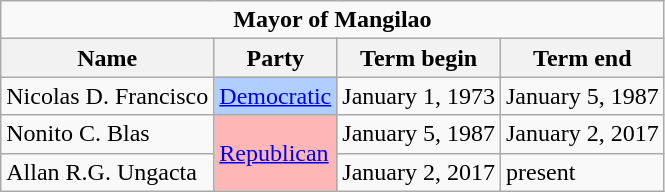<table class="wikitable">
<tr>
<td colspan="4" align=center><strong>Mayor of Mangilao</strong></td>
</tr>
<tr>
<th>Name</th>
<th>Party</th>
<th>Term begin</th>
<th>Term end</th>
</tr>
<tr>
<td>Nicolas D. Francisco</td>
<td style="background-color: #B0CEFF";><a href='#'>Democratic</a></td>
<td>January 1, 1973</td>
<td>January 5, 1987</td>
</tr>
<tr>
<td>Nonito C. Blas</td>
<td style="background-color: #FFB6B6"; rowspan="2"><a href='#'>Republican</a></td>
<td>January 5, 1987</td>
<td>January 2, 2017</td>
</tr>
<tr>
<td>Allan R.G. Ungacta</td>
<td>January 2, 2017</td>
<td>present</td>
</tr>
</table>
